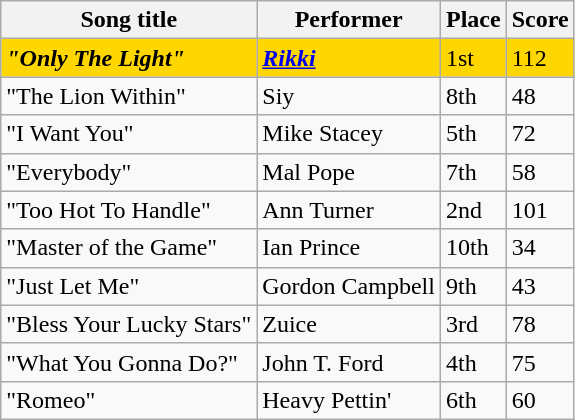<table class="sortable wikitable">
<tr>
<th>Song title</th>
<th>Performer</th>
<th>Place</th>
<th>Score</th>
</tr>
<tr style="background:gold;">
<td><strong><em>"Only The Light"</em></strong></td>
<td><strong><em><a href='#'>Rikki</a></em></strong></td>
<td>1st</td>
<td>112</td>
</tr>
<tr>
<td>"The Lion Within"</td>
<td>Siy</td>
<td>8th</td>
<td>48</td>
</tr>
<tr>
<td>"I Want You"</td>
<td>Mike Stacey</td>
<td>5th</td>
<td>72</td>
</tr>
<tr>
<td>"Everybody"</td>
<td>Mal Pope</td>
<td>7th</td>
<td>58</td>
</tr>
<tr>
<td>"Too Hot To Handle"</td>
<td>Ann Turner</td>
<td>2nd</td>
<td>101</td>
</tr>
<tr>
<td>"Master of the Game"</td>
<td>Ian Prince</td>
<td>10th</td>
<td>34</td>
</tr>
<tr>
<td>"Just Let Me"</td>
<td>Gordon Campbell</td>
<td>9th</td>
<td>43</td>
</tr>
<tr>
<td>"Bless Your Lucky Stars"</td>
<td>Zuice</td>
<td>3rd</td>
<td>78</td>
</tr>
<tr>
<td>"What You Gonna Do?"</td>
<td>John T. Ford</td>
<td>4th</td>
<td>75</td>
</tr>
<tr>
<td>"Romeo"</td>
<td>Heavy Pettin'</td>
<td>6th</td>
<td>60</td>
</tr>
</table>
